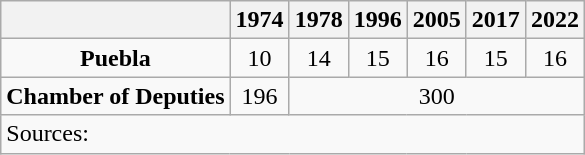<table class="wikitable" style="text-align: center">
<tr>
<th></th>
<th>1974</th>
<th>1978</th>
<th>1996</th>
<th>2005</th>
<th>2017</th>
<th>2022</th>
</tr>
<tr>
<td><strong>Puebla</strong></td>
<td>10</td>
<td>14</td>
<td>15</td>
<td>16</td>
<td>15</td>
<td>16</td>
</tr>
<tr>
<td><strong>Chamber of Deputies</strong></td>
<td>196</td>
<td colspan=5>300</td>
</tr>
<tr>
<td colspan=7 style="text-align: left">Sources: </td>
</tr>
</table>
